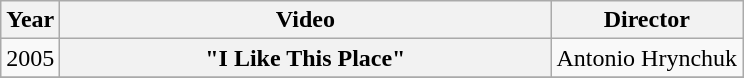<table class="wikitable plainrowheaders">
<tr>
<th>Year</th>
<th style="width:20em;">Video</th>
<th>Director</th>
</tr>
<tr>
<td>2005</td>
<th scope="row">"I Like This Place"</th>
<td>Antonio Hrynchuk</td>
</tr>
<tr>
</tr>
</table>
